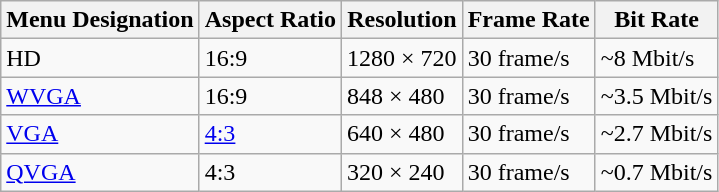<table class="wikitable plainlinks" border="1">
<tr>
<th>Menu Designation</th>
<th>Aspect Ratio</th>
<th>Resolution</th>
<th>Frame Rate</th>
<th>Bit Rate</th>
</tr>
<tr>
<td>HD</td>
<td>16:9</td>
<td>1280 × 720</td>
<td>30 frame/s</td>
<td>~8 Mbit/s</td>
</tr>
<tr>
<td><a href='#'>WVGA</a></td>
<td>16:9</td>
<td>848 × 480</td>
<td>30 frame/s</td>
<td>~3.5 Mbit/s</td>
</tr>
<tr>
<td><a href='#'>VGA</a></td>
<td><a href='#'>4:3</a></td>
<td>640 × 480</td>
<td>30 frame/s</td>
<td>~2.7 Mbit/s</td>
</tr>
<tr>
<td><a href='#'>QVGA</a></td>
<td>4:3</td>
<td>320 × 240</td>
<td>30 frame/s</td>
<td>~0.7 Mbit/s</td>
</tr>
</table>
